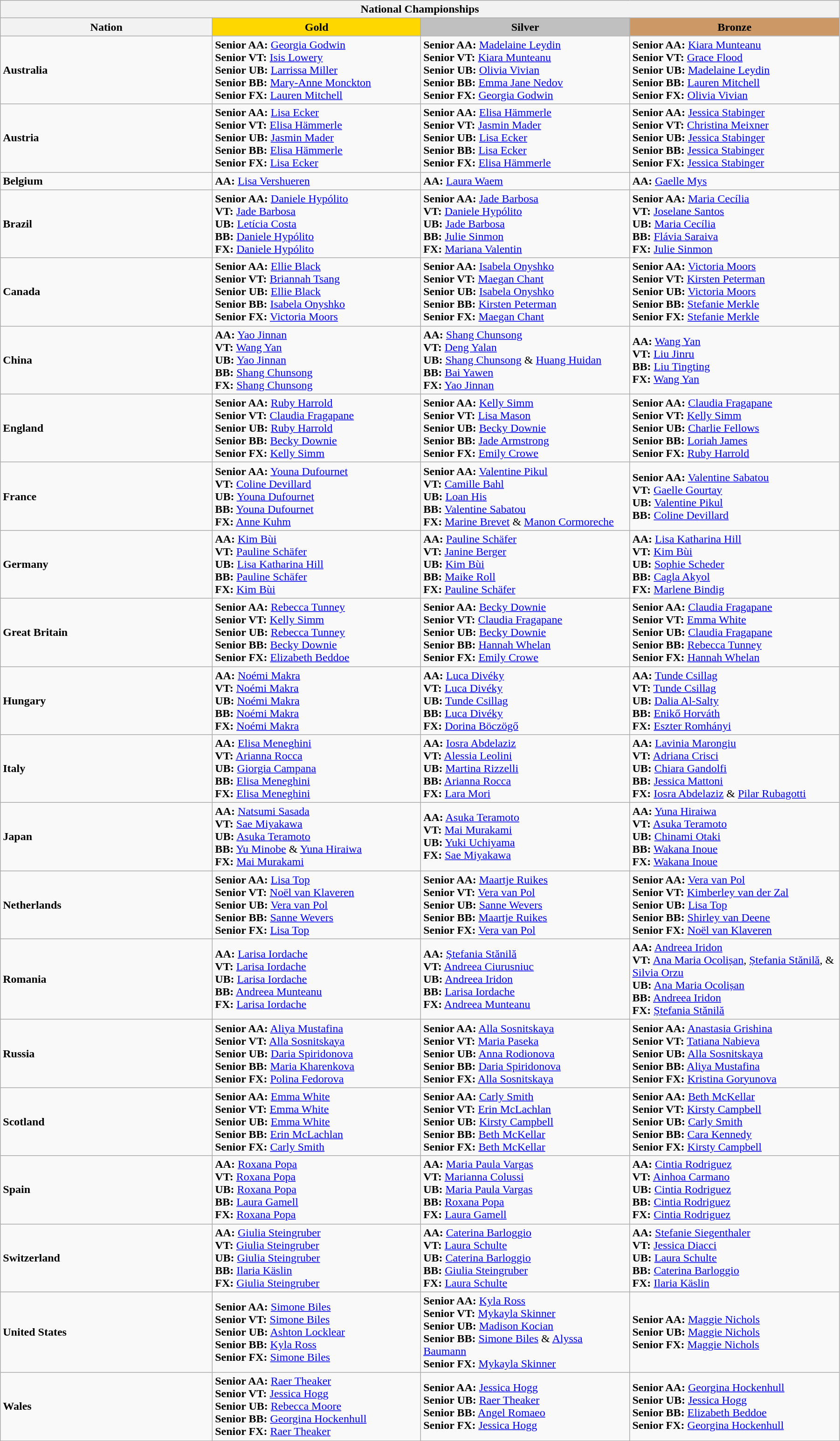<table class="wikitable" style="width:95%;">
<tr>
<th colspan=4>National Championships</th>
</tr>
<tr>
<th style="text-align:center; width:5%;">Nation</th>
<td style="text-align:center; width:5%; background:gold;"><strong>Gold</strong></td>
<td style="text-align:center; width:5%; background:silver;"><strong>Silver</strong></td>
<td style="text-align:center; width:5%; background:#c96;"><strong>Bronze</strong></td>
</tr>
<tr>
<td> <strong>Australia</strong></td>
<td><strong>Senior AA:</strong> <a href='#'>Georgia Godwin</a><br><strong>Senior VT:</strong> <a href='#'>Isis Lowery</a>    <br><strong>Senior UB:</strong> <a href='#'>Larrissa Miller</a>    <br><strong>Senior BB:</strong> <a href='#'>Mary-Anne Monckton</a>    <br><strong>Senior FX:</strong> <a href='#'>Lauren Mitchell</a></td>
<td><strong>Senior AA:</strong> <a href='#'>Madelaine Leydin</a><br><strong>Senior VT:</strong> <a href='#'>Kiara Munteanu</a>    <br><strong>Senior UB:</strong> <a href='#'>Olivia Vivian</a>    <br><strong>Senior BB:</strong> <a href='#'>Emma Jane Nedov</a>    <br><strong>Senior FX:</strong> <a href='#'>Georgia Godwin</a></td>
<td><strong>Senior AA:</strong> <a href='#'>Kiara Munteanu</a> <br><strong>Senior VT:</strong> <a href='#'>Grace Flood</a>    <br><strong>Senior UB:</strong> <a href='#'>Madelaine Leydin</a>    <br><strong>Senior BB:</strong> <a href='#'>Lauren Mitchell</a>    <br><strong>Senior FX:</strong> <a href='#'>Olivia Vivian</a></td>
</tr>
<tr>
<td> <strong>Austria</strong></td>
<td><strong>Senior AA:</strong> <a href='#'>Lisa Ecker</a> <br> <strong>Senior VT:</strong> <a href='#'>Elisa Hämmerle</a> <br> <strong>Senior UB:</strong> <a href='#'>Jasmin Mader</a> <br> <strong>Senior BB:</strong> <a href='#'>Elisa Hämmerle</a> <br> <strong>Senior FX:</strong> <a href='#'>Lisa Ecker</a></td>
<td><strong>Senior AA:</strong> <a href='#'>Elisa Hämmerle</a> <br> <strong>Senior VT:</strong> <a href='#'>Jasmin Mader</a> <br> <strong>Senior UB:</strong> <a href='#'>Lisa Ecker</a> <br> <strong>Senior BB:</strong> <a href='#'>Lisa Ecker</a> <br> <strong>Senior FX:</strong> <a href='#'>Elisa Hämmerle</a></td>
<td><strong>Senior AA:</strong> <a href='#'>Jessica Stabinger</a> <br> <strong>Senior VT:</strong> <a href='#'>Christina Meixner</a> <br> <strong>Senior UB:</strong> <a href='#'>Jessica Stabinger</a> <br> <strong>Senior BB:</strong> <a href='#'>Jessica Stabinger</a> <br> <strong>Senior FX:</strong> <a href='#'>Jessica Stabinger</a></td>
</tr>
<tr>
<td> <strong>Belgium</strong></td>
<td><strong>AA:</strong> <a href='#'>Lisa Vershueren</a></td>
<td><strong>AA:</strong> <a href='#'>Laura Waem</a></td>
<td><strong>AA:</strong> <a href='#'>Gaelle Mys</a></td>
</tr>
<tr>
<td> <strong>Brazil</strong></td>
<td><strong>Senior AA:</strong> <a href='#'>Daniele Hypólito</a> <br> <strong>VT:</strong> <a href='#'>Jade Barbosa</a>  <br> <strong>UB:</strong> <a href='#'>Letícia Costa</a> <br> <strong>BB:</strong> <a href='#'>Daniele Hypólito</a> <br> <strong>FX:</strong> <a href='#'>Daniele Hypólito</a> <br></td>
<td><strong>Senior AA:</strong> <a href='#'>Jade Barbosa</a> <br> <strong>VT:</strong> <a href='#'>Daniele Hypólito</a> <br> <strong>UB:</strong> <a href='#'>Jade Barbosa</a> <br> <strong>BB:</strong> <a href='#'>Julie Sinmon</a> <br> <strong>FX:</strong> <a href='#'>Mariana Valentin</a> <br></td>
<td><strong>Senior AA:</strong> <a href='#'>Maria Cecília</a>  <br> <strong>VT:</strong> <a href='#'>Joselane Santos</a> <br> <strong>UB:</strong> <a href='#'>Maria Cecília</a> <br> <strong>BB:</strong> <a href='#'>Flávia Saraiva</a> <br> <strong>FX:</strong> <a href='#'>Julie Sinmon</a> <br></td>
</tr>
<tr>
<td> <strong>Canada</strong></td>
<td><strong>Senior AA:</strong> <a href='#'>Ellie Black</a><br><strong>Senior VT:</strong> <a href='#'>Briannah Tsang</a>    <br><strong>Senior UB:</strong> <a href='#'>Ellie Black</a>    <br><strong>Senior BB:</strong> <a href='#'>Isabela Onyshko</a>    <br><strong>Senior FX:</strong> <a href='#'>Victoria Moors</a></td>
<td><strong>Senior AA:</strong> <a href='#'>Isabela Onyshko</a><br><strong>Senior VT:</strong> <a href='#'>Maegan Chant</a>    <br><strong>Senior UB:</strong> <a href='#'>Isabela Onyshko</a>    <br><strong>Senior BB:</strong> <a href='#'>Kirsten Peterman</a>    <br><strong>Senior FX:</strong> <a href='#'>Maegan Chant</a></td>
<td><strong>Senior AA:</strong> <a href='#'>Victoria Moors</a> <br><strong>Senior VT:</strong> <a href='#'>Kirsten Peterman</a>    <br><strong>Senior UB:</strong> <a href='#'>Victoria Moors</a>    <br><strong>Senior BB:</strong> <a href='#'>Stefanie Merkle</a>    <br><strong>Senior FX:</strong> <a href='#'>Stefanie Merkle</a></td>
</tr>
<tr>
<td> <strong>China</strong></td>
<td><strong>AA:</strong> <a href='#'>Yao Jinnan</a><br><strong>VT:</strong> <a href='#'>Wang Yan</a> <br> <strong>UB:</strong> <a href='#'>Yao Jinnan</a><br> <strong>BB:</strong> <a href='#'>Shang Chunsong</a><br> <strong>FX:</strong> <a href='#'>Shang Chunsong</a></td>
<td><strong>AA:</strong> <a href='#'>Shang Chunsong</a><br><strong>VT:</strong> <a href='#'>Deng Yalan</a> <br> <strong>UB:</strong> <a href='#'>Shang Chunsong</a> & <a href='#'>Huang Huidan</a> <br> <strong>BB:</strong> <a href='#'>Bai Yawen</a><br> <strong>FX:</strong> <a href='#'>Yao Jinnan</a></td>
<td><strong>AA:</strong> <a href='#'>Wang Yan</a><br><strong>VT:</strong> <a href='#'>Liu Jinru</a> <br> <strong>BB:</strong> <a href='#'>Liu Tingting</a><br> <strong>FX:</strong> <a href='#'>Wang Yan</a></td>
</tr>
<tr>
<td> <strong>England</strong></td>
<td><strong>Senior AA:</strong> <a href='#'>Ruby Harrold</a> <br> <strong>Senior VT:</strong> <a href='#'>Claudia Fragapane</a> <br> <strong>Senior UB:</strong> <a href='#'>Ruby Harrold</a> <br> <strong>Senior BB:</strong> <a href='#'>Becky Downie</a> <br> <strong>Senior FX:</strong> <a href='#'>Kelly Simm</a></td>
<td><strong>Senior AA:</strong> <a href='#'>Kelly Simm</a> <br> <strong>Senior VT:</strong> <a href='#'>Lisa Mason</a> <br> <strong>Senior UB:</strong> <a href='#'>Becky Downie</a> <br> <strong>Senior BB:</strong> <a href='#'>Jade Armstrong</a> <br> <strong>Senior FX:</strong> <a href='#'>Emily Crowe</a></td>
<td><strong>Senior AA:</strong> <a href='#'>Claudia Fragapane</a> <br> <strong>Senior VT:</strong> <a href='#'>Kelly Simm</a> <br> <strong>Senior UB:</strong> <a href='#'>Charlie Fellows</a> <br> <strong>Senior BB:</strong> <a href='#'>Loriah James</a> <br> <strong>Senior FX:</strong> <a href='#'>Ruby Harrold</a></td>
</tr>
<tr>
<td> <strong>France</strong></td>
<td><strong>Senior AA:</strong> <a href='#'>Youna Dufournet</a> <br><strong>VT:</strong> <a href='#'>Coline Devillard</a>    <br><strong>UB:</strong> <a href='#'>Youna Dufournet</a>    <br><strong>BB:</strong> <a href='#'>Youna Dufournet</a>    <br><strong>FX:</strong> <a href='#'>Anne Kuhm</a></td>
<td><strong>Senior AA:</strong> <a href='#'>Valentine Pikul</a><br> <strong>VT:</strong> <a href='#'>Camille Bahl</a>    <br><strong>UB:</strong> <a href='#'>Loan His</a>    <br><strong>BB:</strong> <a href='#'>Valentine Sabatou</a>    <br><strong>FX:</strong> <a href='#'>Marine Brevet</a> & <a href='#'>Manon Cormoreche</a></td>
<td><strong>Senior AA:</strong> <a href='#'>Valentine Sabatou</a> <br><strong>VT:</strong> <a href='#'>Gaelle Gourtay</a>    <br><strong>UB:</strong> <a href='#'>Valentine Pikul</a>    <br><strong>BB:</strong> <a href='#'>Coline Devillard</a></td>
</tr>
<tr>
<td> <strong>Germany</strong></td>
<td><strong>AA:</strong> <a href='#'>Kim Bùi</a> <br> <strong>VT:</strong> <a href='#'>Pauline Schäfer</a> <br> <strong>UB:</strong> <a href='#'>Lisa Katharina Hill</a> <br><strong>BB:</strong> <a href='#'>Pauline Schäfer</a> <br> <strong>FX:</strong> <a href='#'>Kim Bùi</a></td>
<td><strong>AA:</strong> <a href='#'>Pauline Schäfer</a>  <br> <strong>VT:</strong> <a href='#'>Janine Berger</a> <br> <strong>UB:</strong> <a href='#'>Kim Bùi</a> <br><strong>BB:</strong> <a href='#'>Maike Roll</a> <br> <strong>FX:</strong> <a href='#'>Pauline Schäfer</a></td>
<td><strong>AA:</strong> <a href='#'>Lisa Katharina Hill</a> <br> <strong>VT:</strong> <a href='#'>Kim Bùi</a> <br> <strong>UB:</strong> <a href='#'>Sophie Scheder</a> <br><strong>BB:</strong> <a href='#'>Cagla Akyol</a> <br> <strong>FX:</strong> <a href='#'>Marlene Bindig</a></td>
</tr>
<tr>
<td> <strong>Great Britain</strong></td>
<td><strong>Senior AA:</strong> <a href='#'>Rebecca Tunney</a> <br><strong>Senior VT:</strong> <a href='#'>Kelly Simm</a>    <br><strong>Senior UB:</strong> <a href='#'>Rebecca Tunney</a>    <br><strong>Senior BB:</strong> <a href='#'>Becky Downie</a>    <br><strong>Senior FX:</strong> <a href='#'>Elizabeth Beddoe</a></td>
<td><strong>Senior AA:</strong> <a href='#'>Becky Downie</a><br><strong>Senior VT:</strong> <a href='#'>Claudia Fragapane</a>    <br><strong>Senior UB:</strong> <a href='#'>Becky Downie</a>    <br><strong>Senior BB:</strong> <a href='#'>Hannah Whelan</a>    <br><strong>Senior FX:</strong> <a href='#'>Emily Crowe</a></td>
<td><strong>Senior AA:</strong> <a href='#'>Claudia Fragapane</a> <br><strong>Senior VT:</strong> <a href='#'>Emma White</a>    <br><strong>Senior UB:</strong> <a href='#'>Claudia Fragapane</a>    <br><strong>Senior BB:</strong> <a href='#'>Rebecca Tunney</a>    <br><strong>Senior FX:</strong> <a href='#'>Hannah Whelan</a></td>
</tr>
<tr>
<td> <strong>Hungary</strong></td>
<td><strong>AA:</strong> <a href='#'>Noémi Makra</a> <br> <strong>VT:</strong> <a href='#'>Noémi Makra</a> <br> <strong>UB:</strong> <a href='#'>Noémi Makra</a> <br> <strong>BB:</strong> <a href='#'>Noémi Makra</a> <br> <strong>FX:</strong> <a href='#'>Noémi Makra</a></td>
<td><strong>AA:</strong> <a href='#'>Luca Divéky</a>  <br> <strong>VT:</strong> <a href='#'>Luca Divéky</a> <br> <strong>UB:</strong> <a href='#'>Tunde Csillag</a> <br> <strong>BB:</strong> <a href='#'>Luca Divéky</a> <br> <strong>FX:</strong> <a href='#'>Dorina Böczögő</a></td>
<td><strong>AA:</strong> <a href='#'>Tunde Csillag</a> <br> <strong>VT:</strong> <a href='#'>Tunde Csillag</a> <br> <strong>UB:</strong> <a href='#'>Dalia Al-Salty</a> <br> <strong>BB:</strong> <a href='#'>Enikő Horváth</a> <br> <strong>FX:</strong> <a href='#'>Eszter Romhányi</a></td>
</tr>
<tr>
<td> <strong>Italy</strong></td>
<td><strong>AA:</strong> <a href='#'>Elisa Meneghini</a><br><strong>VT:</strong> <a href='#'>Arianna Rocca</a>    <br><strong>UB:</strong> <a href='#'>Giorgia Campana</a>    <br><strong>BB:</strong> <a href='#'>Elisa Meneghini</a>    <br><strong>FX:</strong> <a href='#'>Elisa Meneghini</a></td>
<td><strong>AA:</strong> <a href='#'>Iosra Abdelaziz</a><br><strong>VT:</strong> <a href='#'>Alessia Leolini</a>    <br><strong>UB:</strong> <a href='#'>Martina Rizzelli</a>    <br><strong>BB:</strong> <a href='#'>Arianna Rocca</a>    <br><strong>FX:</strong> <a href='#'>Lara Mori</a></td>
<td><strong>AA:</strong> <a href='#'>Lavinia Marongiu</a> <br><strong>VT:</strong> <a href='#'>Adriana Crisci</a>    <br><strong>UB:</strong> <a href='#'>Chiara Gandolfi</a>    <br><strong>BB:</strong> <a href='#'>Jessica Mattoni</a>    <br><strong>FX:</strong> <a href='#'>Iosra Abdelaziz</a> & <a href='#'>Pilar Rubagotti</a></td>
</tr>
<tr>
<td> <strong>Japan</strong></td>
<td><strong>AA:</strong> <a href='#'>Natsumi Sasada</a> <br><strong>VT:</strong> <a href='#'>Sae Miyakawa</a> <br> <strong>UB:</strong> <a href='#'>Asuka Teramoto</a><br> <strong>BB:</strong> <a href='#'>Yu Minobe</a> & <a href='#'>Yuna Hiraiwa</a><br> <strong>FX:</strong> <a href='#'>Mai Murakami</a></td>
<td><strong>AA:</strong> <a href='#'>Asuka Teramoto</a> <br><strong>VT:</strong> <a href='#'>Mai Murakami</a> <br> <strong>UB:</strong> <a href='#'>Yuki Uchiyama</a><br><strong>FX:</strong> <a href='#'>Sae Miyakawa</a></td>
<td><strong>AA:</strong> <a href='#'>Yuna Hiraiwa</a> <br><strong>VT:</strong> <a href='#'>Asuka Teramoto</a> <br> <strong>UB:</strong> <a href='#'>Chinami Otaki</a><br> <strong>BB:</strong> <a href='#'>Wakana Inoue</a><br> <strong>FX:</strong> <a href='#'>Wakana Inoue</a></td>
</tr>
<tr>
<td> <strong>Netherlands</strong></td>
<td><strong>Senior AA:</strong> <a href='#'>Lisa Top</a><br><strong>Senior VT:</strong> <a href='#'>Noël van Klaveren</a>    <br><strong>Senior UB:</strong> <a href='#'>Vera van Pol</a>    <br><strong>Senior BB:</strong> <a href='#'>Sanne Wevers</a>    <br><strong>Senior FX:</strong> <a href='#'>Lisa Top</a></td>
<td><strong>Senior AA:</strong> <a href='#'>Maartje Ruikes</a><br><strong>Senior VT:</strong> <a href='#'>Vera van Pol</a>    <br><strong>Senior UB:</strong> <a href='#'>Sanne Wevers</a>    <br><strong>Senior BB:</strong> <a href='#'>Maartje Ruikes</a>    <br><strong>Senior FX:</strong> <a href='#'>Vera van Pol</a></td>
<td><strong>Senior AA:</strong> <a href='#'>Vera van Pol</a> <br><strong>Senior VT:</strong> <a href='#'>Kimberley van der Zal</a>    <br><strong>Senior UB:</strong> <a href='#'>Lisa Top</a>    <br><strong>Senior BB:</strong> <a href='#'>Shirley van Deene</a>    <br><strong>Senior FX:</strong> <a href='#'>Noël van Klaveren</a></td>
</tr>
<tr>
<td> <strong>Romania</strong></td>
<td><strong>AA:</strong> <a href='#'>Larisa Iordache</a> <br> <strong>VT:</strong> <a href='#'>Larisa Iordache</a> <br> <strong>UB:</strong> <a href='#'>Larisa Iordache</a> <br> <strong>BB:</strong> <a href='#'>Andreea Munteanu</a> <br> <strong>FX:</strong> <a href='#'>Larisa Iordache</a></td>
<td><strong>AA:</strong> <a href='#'>Ștefania Stănilă</a> <br> <strong>VT:</strong> <a href='#'>Andreea Ciurusniuc</a> <br> <strong>UB:</strong> <a href='#'>Andreea Iridon</a> <br> <strong>BB:</strong> <a href='#'>Larisa Iordache</a> <br> <strong>FX:</strong> <a href='#'>Andreea Munteanu</a></td>
<td><strong>AA:</strong> <a href='#'>Andreea Iridon</a> <br> <strong>VT:</strong> <a href='#'>Ana Maria Ocolișan</a>, <a href='#'>Ștefania Stănilă</a>, & <a href='#'>Silvia Orzu</a>  <br> <strong>UB:</strong> <a href='#'>Ana Maria Ocolișan</a> <br> <strong>BB:</strong> <a href='#'>Andreea Iridon</a> <br> <strong>FX:</strong> <a href='#'>Ștefania Stănilă</a></td>
</tr>
<tr>
<td> <strong>Russia</strong></td>
<td><strong>Senior AA:</strong> <a href='#'>Aliya Mustafina</a><br><strong>Senior VT:</strong> <a href='#'>Alla Sosnitskaya</a>    <br><strong>Senior UB:</strong> <a href='#'>Daria Spiridonova</a>    <br><strong>Senior BB:</strong> <a href='#'>Maria Kharenkova</a>    <br><strong>Senior FX:</strong> <a href='#'>Polina Fedorova</a></td>
<td><strong>Senior AA:</strong> <a href='#'>Alla Sosnitskaya</a><br><strong>Senior VT:</strong> <a href='#'>Maria Paseka</a>    <br><strong>Senior UB:</strong> <a href='#'>Anna Rodionova</a>    <br><strong>Senior BB:</strong> <a href='#'>Daria Spiridonova</a>    <br><strong>Senior FX:</strong> <a href='#'>Alla Sosnitskaya</a></td>
<td><strong>Senior AA:</strong> <a href='#'>Anastasia Grishina</a> <br><strong>Senior VT:</strong> <a href='#'>Tatiana Nabieva</a>    <br><strong>Senior UB:</strong> <a href='#'>Alla Sosnitskaya</a>    <br><strong>Senior BB:</strong> <a href='#'>Aliya Mustafina</a>    <br><strong>Senior FX:</strong> <a href='#'>Kristina Goryunova</a></td>
</tr>
<tr>
<td> <strong>Scotland</strong></td>
<td><strong>Senior AA:</strong> <a href='#'>Emma White</a> <br><strong>Senior VT:</strong> <a href='#'>Emma White</a>    <br><strong>Senior UB:</strong> <a href='#'>Emma White</a>    <br><strong>Senior BB:</strong> <a href='#'>Erin McLachlan</a>    <br><strong>Senior FX:</strong> <a href='#'>Carly Smith</a></td>
<td><strong>Senior AA:</strong> <a href='#'>Carly Smith</a><br> <strong>Senior VT:</strong> <a href='#'>Erin McLachlan</a>    <br><strong>Senior UB:</strong> <a href='#'>Kirsty Campbell</a>    <br><strong>Senior BB:</strong> <a href='#'>Beth McKellar</a>    <br><strong>Senior FX:</strong> <a href='#'>Beth McKellar</a></td>
<td><strong>Senior AA:</strong> <a href='#'>Beth McKellar</a> <br><strong>Senior VT:</strong> <a href='#'>Kirsty Campbell</a>    <br><strong>Senior UB:</strong> <a href='#'>Carly Smith</a>    <br><strong>Senior BB:</strong> <a href='#'>Cara Kennedy</a>    <br><strong>Senior FX:</strong> <a href='#'>Kirsty Campbell</a></td>
</tr>
<tr>
<td> <strong>Spain</strong></td>
<td><strong>AA:</strong> <a href='#'>Roxana Popa</a><br><strong>VT:</strong> <a href='#'>Roxana Popa</a>    <br><strong>UB:</strong> <a href='#'>Roxana Popa</a>    <br><strong>BB:</strong> <a href='#'>Laura Gamell</a>    <br><strong>FX:</strong> <a href='#'>Roxana Popa</a></td>
<td><strong>AA:</strong> <a href='#'>Maria Paula Vargas</a><br><strong>VT:</strong> <a href='#'>Marianna Colussi</a>    <br><strong>UB:</strong> <a href='#'>Maria Paula Vargas</a>    <br><strong>BB:</strong> <a href='#'>Roxana Popa</a>    <br><strong>FX:</strong> <a href='#'>Laura Gamell</a></td>
<td><strong>AA:</strong> <a href='#'>Cintia Rodriguez</a> <br><strong>VT:</strong> <a href='#'>Ainhoa Carmano</a>    <br><strong>UB:</strong> <a href='#'>Cintia Rodriguez</a>    <br><strong>BB:</strong> <a href='#'>Cintia Rodriguez</a>    <br><strong>FX:</strong> <a href='#'>Cintia Rodriguez</a></td>
</tr>
<tr>
<td> <strong>Switzerland</strong></td>
<td><strong>AA:</strong> <a href='#'>Giulia Steingruber</a> <br> <strong>VT:</strong> <a href='#'>Giulia Steingruber</a> <br> <strong>UB:</strong> <a href='#'>Giulia Steingruber</a> <br> <strong>BB:</strong> <a href='#'>Ilaria Käslin</a> <br> <strong>FX:</strong> <a href='#'>Giulia Steingruber</a></td>
<td><strong>AA:</strong> <a href='#'>Caterina Barloggio</a> <br> <strong>VT:</strong> <a href='#'>Laura Schulte</a> <br> <strong>UB:</strong> <a href='#'>Caterina Barloggio</a> <br> <strong>BB:</strong> <a href='#'>Giulia Steingruber</a> <br> <strong>FX:</strong> <a href='#'>Laura Schulte</a></td>
<td><strong>AA:</strong> <a href='#'>Stefanie Siegenthaler</a> <br> <strong>VT:</strong> <a href='#'>Jessica Diacci</a> <br> <strong>UB:</strong> <a href='#'>Laura Schulte</a> <br> <strong>BB:</strong> <a href='#'>Caterina Barloggio</a> <br> <strong>FX:</strong> <a href='#'>Ilaria Käslin</a></td>
</tr>
<tr>
<td> <strong>United States</strong></td>
<td><strong>Senior AA:</strong> <a href='#'>Simone Biles</a> <br> <strong>Senior VT:</strong> <a href='#'>Simone Biles</a> <br> <strong>Senior UB:</strong> <a href='#'>Ashton Locklear</a> <br> <strong>Senior BB:</strong> <a href='#'>Kyla Ross</a> <br> <strong>Senior FX:</strong> <a href='#'>Simone Biles</a></td>
<td><strong>Senior AA:</strong> <a href='#'>Kyla Ross</a> <br> <strong>Senior VT:</strong> <a href='#'>Mykayla Skinner</a> <br> <strong>Senior UB:</strong> <a href='#'>Madison Kocian</a> <br> <strong>Senior BB:</strong> <a href='#'>Simone Biles</a> & <a href='#'>Alyssa Baumann</a> <br> <strong>Senior FX:</strong> <a href='#'>Mykayla Skinner</a></td>
<td><strong>Senior AA:</strong> <a href='#'>Maggie Nichols</a> <br> <strong>Senior UB:</strong> <a href='#'>Maggie Nichols</a> <br><strong>Senior FX:</strong> <a href='#'>Maggie Nichols</a></td>
</tr>
<tr>
<td> <strong>Wales</strong></td>
<td><strong>Senior AA:</strong> <a href='#'>Raer Theaker</a> <br><strong>Senior VT:</strong> <a href='#'>Jessica Hogg</a>    <br><strong>Senior UB:</strong> <a href='#'>Rebecca Moore</a>    <br><strong>Senior BB:</strong> <a href='#'>Georgina Hockenhull</a>    <br><strong>Senior FX:</strong> <a href='#'>Raer Theaker</a></td>
<td><strong>Senior AA:</strong> <a href='#'>Jessica Hogg</a><br> <strong>Senior UB:</strong> <a href='#'>Raer Theaker</a>    <br><strong>Senior BB:</strong> <a href='#'>Angel Romaeo</a>    <br><strong>Senior FX:</strong> <a href='#'>Jessica Hogg</a></td>
<td><strong>Senior AA:</strong> <a href='#'>Georgina Hockenhull</a> <br><strong>Senior UB:</strong> <a href='#'>Jessica Hogg</a>    <br><strong>Senior BB:</strong> <a href='#'>Elizabeth Beddoe</a>    <br><strong>Senior FX:</strong> <a href='#'>Georgina Hockenhull</a></td>
</tr>
</table>
